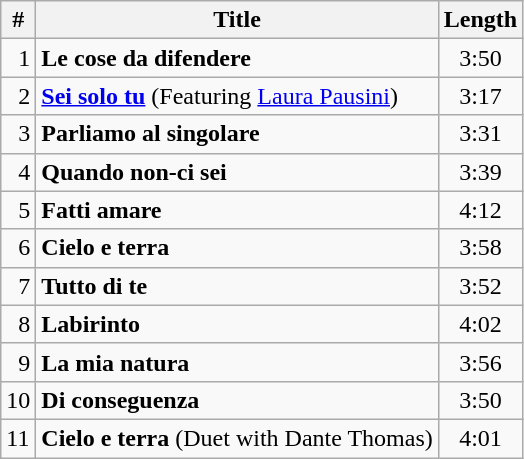<table class="wikitable">
<tr>
<th>#</th>
<th>Title</th>
<th>Length</th>
</tr>
<tr>
<td align="right">1</td>
<td align="left"><strong>Le cose da difendere</strong></td>
<td align="center">3:50</td>
</tr>
<tr>
<td align="right">2</td>
<td align="left"><strong><a href='#'>Sei solo tu</a></strong> (Featuring <a href='#'>Laura Pausini</a>)</td>
<td align="center">3:17</td>
</tr>
<tr>
<td align="right">3</td>
<td align="left"><strong>Parliamo al singolare</strong></td>
<td align="center">3:31</td>
</tr>
<tr>
<td align="right">4</td>
<td align="left"><strong>Quando non-ci sei</strong></td>
<td align="center">3:39</td>
</tr>
<tr>
<td align="right">5</td>
<td align="left"><strong>Fatti amare</strong></td>
<td align="center">4:12</td>
</tr>
<tr>
<td align="right">6</td>
<td align="left"><strong>Cielo e terra</strong></td>
<td align="center">3:58</td>
</tr>
<tr>
<td align="right">7</td>
<td align="left"><strong>Tutto di te</strong></td>
<td align="center">3:52</td>
</tr>
<tr>
<td align="right">8</td>
<td align="left"><strong>Labirinto</strong></td>
<td align="center">4:02</td>
</tr>
<tr>
<td align="right">9</td>
<td align="left"><strong>La mia natura</strong></td>
<td align="center">3:56</td>
</tr>
<tr>
<td>10</td>
<td align="left"><strong>Di conseguenza</strong></td>
<td align="center">3:50</td>
</tr>
<tr>
<td>11</td>
<td align="left"><strong>Cielo e terra</strong> (Duet with Dante Thomas)</td>
<td align="center">4:01</td>
</tr>
</table>
